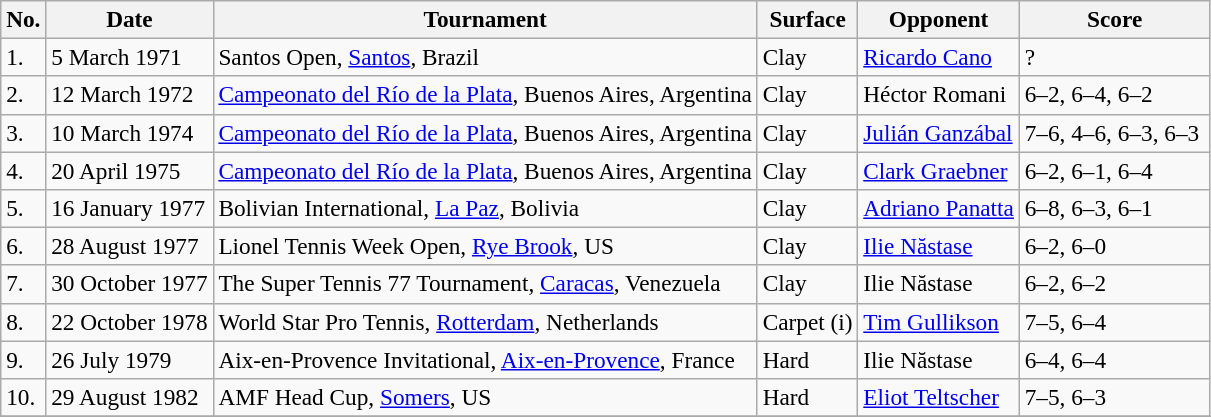<table class="sortable wikitable" style=font-size:97%>
<tr>
<th>No.</th>
<th>Date</th>
<th>Tournament</th>
<th>Surface</th>
<th>Opponent</th>
<th style="width:120px" class="unsortable">Score</th>
</tr>
<tr>
<td>1.</td>
<td>5 March 1971</td>
<td>Santos Open, <a href='#'>Santos</a>, Brazil</td>
<td>Clay</td>
<td> <a href='#'>Ricardo Cano</a></td>
<td>?</td>
</tr>
<tr>
<td>2.</td>
<td>12 March 1972</td>
<td><a href='#'>Campeonato del Río de la Plata</a>, Buenos Aires, Argentina</td>
<td>Clay</td>
<td> Héctor Romani</td>
<td>6–2, 6–4, 6–2</td>
</tr>
<tr>
<td>3.</td>
<td>10 March 1974</td>
<td><a href='#'>Campeonato del Río de la Plata</a>, Buenos Aires, Argentina</td>
<td>Clay</td>
<td> <a href='#'>Julián Ganzábal</a></td>
<td>7–6, 4–6, 6–3, 6–3</td>
</tr>
<tr>
<td>4.</td>
<td>20 April 1975</td>
<td><a href='#'>Campeonato del Río de la Plata</a>, Buenos Aires, Argentina</td>
<td>Clay</td>
<td> <a href='#'>Clark Graebner</a></td>
<td>6–2, 6–1, 6–4</td>
</tr>
<tr>
<td>5.</td>
<td>16 January 1977</td>
<td>Bolivian International, <a href='#'>La Paz</a>, Bolivia</td>
<td>Clay</td>
<td> <a href='#'>Adriano Panatta</a></td>
<td>6–8, 6–3, 6–1</td>
</tr>
<tr>
<td>6.</td>
<td>28 August 1977</td>
<td>Lionel Tennis Week Open, <a href='#'>Rye Brook</a>, US</td>
<td>Clay</td>
<td> <a href='#'>Ilie Năstase</a></td>
<td>6–2, 6–0</td>
</tr>
<tr>
<td>7.</td>
<td>30 October 1977</td>
<td>The Super Tennis 77 Tournament, <a href='#'>Caracas</a>, Venezuela</td>
<td>Clay</td>
<td> Ilie Năstase</td>
<td>6–2, 6–2</td>
</tr>
<tr>
<td>8.</td>
<td>22 October 1978</td>
<td>World Star Pro Tennis, <a href='#'>Rotterdam</a>, Netherlands</td>
<td>Carpet (i)</td>
<td>  <a href='#'>Tim Gullikson</a></td>
<td>7–5, 6–4</td>
</tr>
<tr>
<td>9.</td>
<td>26 July 1979</td>
<td>Aix-en-Provence Invitational, <a href='#'>Aix-en-Provence</a>, France</td>
<td>Hard</td>
<td> Ilie Năstase</td>
<td>6–4, 6–4</td>
</tr>
<tr>
<td>10.</td>
<td>29 August 1982</td>
<td>AMF Head Cup, <a href='#'>Somers</a>, US</td>
<td>Hard</td>
<td> <a href='#'>Eliot Teltscher</a></td>
<td>7–5, 6–3</td>
</tr>
<tr>
</tr>
</table>
